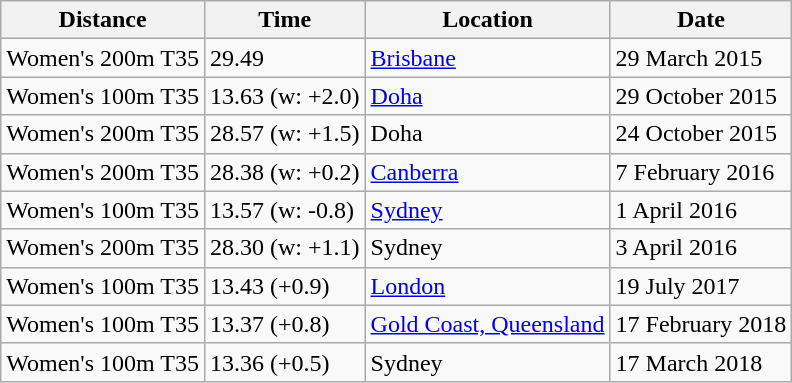<table class="wikitable" border="1">
<tr>
<th>Distance</th>
<th>Time</th>
<th>Location</th>
<th>Date</th>
</tr>
<tr>
<td>Women's 200m T35</td>
<td>29.49</td>
<td><a href='#'>Brisbane</a></td>
<td>29 March 2015</td>
</tr>
<tr>
<td>Women's 100m T35</td>
<td>13.63 (w: +2.0)</td>
<td><a href='#'>Doha</a></td>
<td>29 October 2015</td>
</tr>
<tr>
<td>Women's 200m T35</td>
<td>28.57 (w: +1.5)</td>
<td>Doha</td>
<td>24 October 2015</td>
</tr>
<tr>
<td>Women's 200m T35</td>
<td>28.38 (w: +0.2)</td>
<td><a href='#'>Canberra</a></td>
<td>7 February 2016</td>
</tr>
<tr>
<td>Women's 100m T35</td>
<td>13.57 (w: -0.8)</td>
<td><a href='#'>Sydney</a></td>
<td>1 April 2016</td>
</tr>
<tr>
<td>Women's 200m T35</td>
<td>28.30 (w: +1.1)</td>
<td>Sydney</td>
<td>3 April 2016</td>
</tr>
<tr>
<td>Women's 100m T35</td>
<td>13.43 (+0.9)</td>
<td><a href='#'>London</a></td>
<td>19 July 2017</td>
</tr>
<tr>
<td>Women's 100m T35</td>
<td>13.37 (+0.8)</td>
<td><a href='#'>Gold Coast, Queensland</a></td>
<td>17 February 2018</td>
</tr>
<tr>
<td>Women's 100m T35</td>
<td>13.36 (+0.5)</td>
<td>Sydney</td>
<td>17 March 2018</td>
</tr>
</table>
